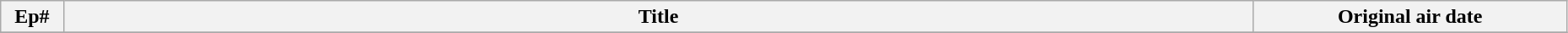<table class="wikitable" style="width: 98%;" border="1">
<tr>
<th style="width: 4%;">Ep#</th>
<th>Title</th>
<th style="width: 20%;">Original air date</th>
</tr>
<tr>
</tr>
</table>
